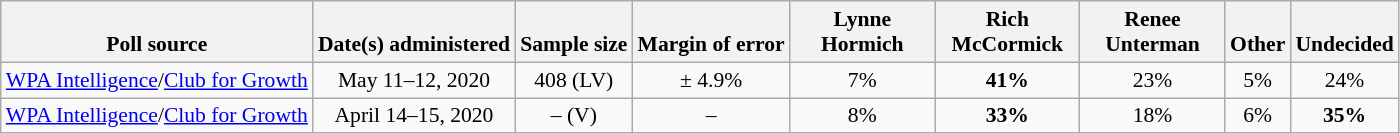<table class="wikitable" style="font-size:90%;text-align:center;">
<tr valign=bottom>
<th>Poll source</th>
<th>Date(s) administered</th>
<th>Sample size</th>
<th>Margin of error</th>
<th style="width:90px;">Lynne Hormich</th>
<th style="width:90px;">Rich McCormick</th>
<th style="width:90px;">Renee Unterman</th>
<th>Other</th>
<th>Undecided</th>
</tr>
<tr>
<td style="text-align:left;"><a href='#'>WPA Intelligence</a>/<a href='#'>Club for Growth</a></td>
<td>May 11–12, 2020</td>
<td>408 (LV)</td>
<td>±  4.9%</td>
<td>7%</td>
<td><strong>41%</strong></td>
<td>23%</td>
<td>5%</td>
<td>24%</td>
</tr>
<tr>
<td style="text-align:left;"><a href='#'>WPA Intelligence</a>/<a href='#'>Club for Growth</a></td>
<td>April 14–15, 2020</td>
<td>– (V)</td>
<td>–</td>
<td>8%</td>
<td><strong>33%</strong></td>
<td>18%</td>
<td>6%</td>
<td><strong>35%</strong></td>
</tr>
</table>
